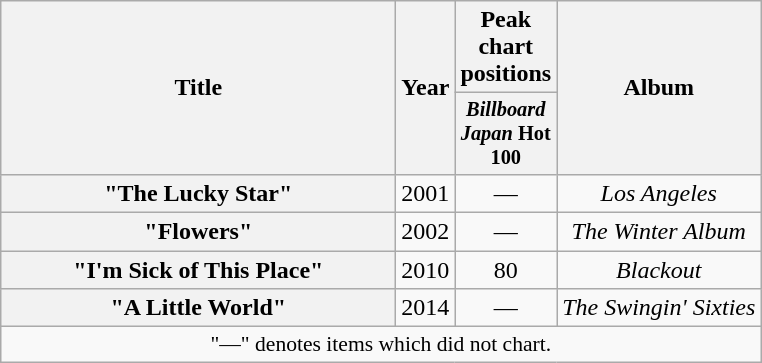<table class="wikitable plainrowheaders" style="text-align:center;">
<tr>
<th scope="col" rowspan="2" style="width:16em;">Title</th>
<th scope="col" rowspan="2">Year</th>
<th scope="col" colspan="1">Peak chart positions</th>
<th scope="col" rowspan="2">Album</th>
</tr>
<tr>
<th style="width:3em;font-size:85%"><em>Billboard Japan</em> Hot 100<br></th>
</tr>
<tr>
<th scope="row">"The Lucky Star"</th>
<td>2001</td>
<td>—</td>
<td><em>Los Angeles</em></td>
</tr>
<tr>
<th scope="row">"Flowers"</th>
<td>2002</td>
<td>—</td>
<td><em>The Winter Album</em></td>
</tr>
<tr>
<th scope="row">"I'm Sick of This Place"</th>
<td>2010</td>
<td>80</td>
<td><em>Blackout</em></td>
</tr>
<tr>
<th scope="row">"A Little World"</th>
<td>2014</td>
<td>—</td>
<td><em>The Swingin' Sixties</em></td>
</tr>
<tr>
<td colspan="12" align="center" style="font-size:90%;">"—" denotes items which did not chart.</td>
</tr>
</table>
